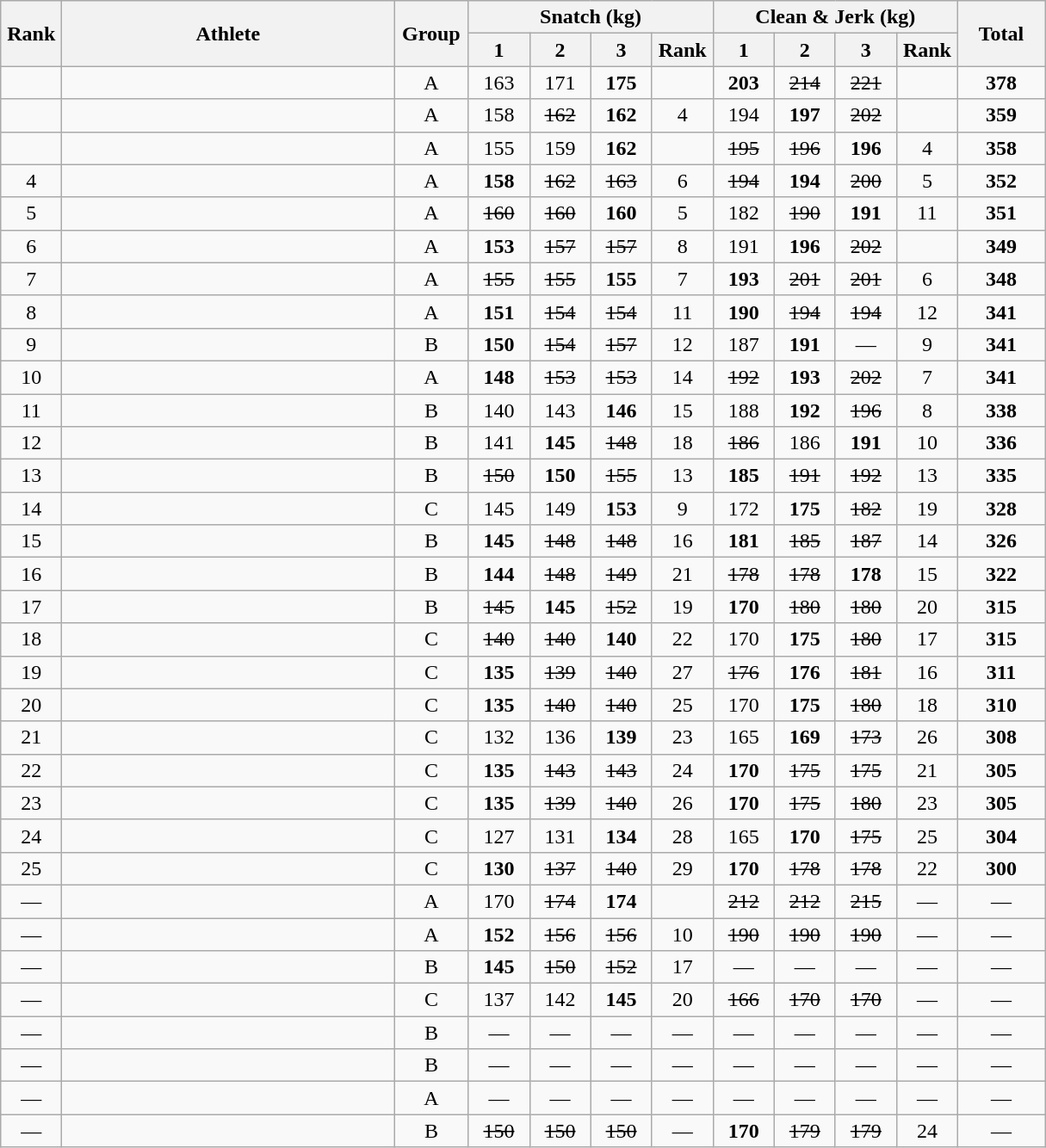<table class = "wikitable" style="text-align:center;">
<tr>
<th rowspan=2 width=40>Rank</th>
<th rowspan=2 width=250>Athlete</th>
<th rowspan=2 width=50>Group</th>
<th colspan=4>Snatch (kg)</th>
<th colspan=4>Clean & Jerk (kg)</th>
<th rowspan=2 width=60>Total</th>
</tr>
<tr>
<th width=40>1</th>
<th width=40>2</th>
<th width=40>3</th>
<th width=40>Rank</th>
<th width=40>1</th>
<th width=40>2</th>
<th width=40>3</th>
<th width=40>Rank</th>
</tr>
<tr>
<td></td>
<td align="left"></td>
<td>A</td>
<td>163</td>
<td>171</td>
<td><strong>175</strong></td>
<td></td>
<td><strong>203</strong></td>
<td><s>214</s></td>
<td><s>221</s></td>
<td></td>
<td><strong>378</strong></td>
</tr>
<tr>
<td></td>
<td align="left"></td>
<td>A</td>
<td>158</td>
<td><s>162</s></td>
<td><strong>162</strong></td>
<td>4</td>
<td>194</td>
<td><strong>197</strong></td>
<td><s>202</s></td>
<td></td>
<td><strong>359</strong></td>
</tr>
<tr>
<td></td>
<td align="left"></td>
<td>A</td>
<td>155</td>
<td>159</td>
<td><strong>162</strong></td>
<td></td>
<td><s>195</s></td>
<td><s>196</s></td>
<td><strong>196</strong></td>
<td>4</td>
<td><strong>358</strong></td>
</tr>
<tr>
<td>4</td>
<td align="left"></td>
<td>A</td>
<td><strong>158</strong></td>
<td><s>162</s></td>
<td><s>163</s></td>
<td>6</td>
<td><s>194</s></td>
<td><strong>194</strong></td>
<td><s>200</s></td>
<td>5</td>
<td><strong>352</strong></td>
</tr>
<tr>
<td>5</td>
<td align="left"></td>
<td>A</td>
<td><s>160</s></td>
<td><s>160</s></td>
<td><strong>160</strong></td>
<td>5</td>
<td>182</td>
<td><s>190</s></td>
<td><strong>191</strong></td>
<td>11</td>
<td><strong>351</strong></td>
</tr>
<tr>
<td>6</td>
<td align="left"></td>
<td>A</td>
<td><strong>153</strong></td>
<td><s>157</s></td>
<td><s>157</s></td>
<td>8</td>
<td>191</td>
<td><strong>196</strong></td>
<td><s>202</s></td>
<td></td>
<td><strong>349</strong></td>
</tr>
<tr>
<td>7</td>
<td align="left"></td>
<td>A</td>
<td><s>155</s></td>
<td><s>155</s></td>
<td><strong>155</strong></td>
<td>7</td>
<td><strong>193</strong></td>
<td><s>201</s></td>
<td><s>201</s></td>
<td>6</td>
<td><strong>348</strong></td>
</tr>
<tr>
<td>8</td>
<td align="left"></td>
<td>A</td>
<td><strong>151</strong></td>
<td><s>154</s></td>
<td><s>154</s></td>
<td>11</td>
<td><strong>190</strong></td>
<td><s>194</s></td>
<td><s>194</s></td>
<td>12</td>
<td><strong>341</strong></td>
</tr>
<tr>
<td>9</td>
<td align="left"></td>
<td>B</td>
<td><strong>150</strong></td>
<td><s>154</s></td>
<td><s>157</s></td>
<td>12</td>
<td>187</td>
<td><strong>191</strong></td>
<td>—</td>
<td>9</td>
<td><strong>341</strong></td>
</tr>
<tr>
<td>10</td>
<td align="left"></td>
<td>A</td>
<td><strong>148</strong></td>
<td><s>153</s></td>
<td><s>153</s></td>
<td>14</td>
<td><s>192</s></td>
<td><strong>193</strong></td>
<td><s>202</s></td>
<td>7</td>
<td><strong>341</strong></td>
</tr>
<tr>
<td>11</td>
<td align=left></td>
<td>B</td>
<td>140</td>
<td>143</td>
<td><strong>146</strong></td>
<td>15</td>
<td>188</td>
<td><strong>192</strong></td>
<td><s>196</s></td>
<td>8</td>
<td><strong>338</strong></td>
</tr>
<tr>
<td>12</td>
<td align=left></td>
<td>B</td>
<td>141</td>
<td><strong>145</strong></td>
<td><s>148</s></td>
<td>18</td>
<td><s>186</s></td>
<td>186</td>
<td><strong>191</strong></td>
<td>10</td>
<td><strong>336</strong></td>
</tr>
<tr>
<td>13</td>
<td align=left></td>
<td>B</td>
<td><s>150</s></td>
<td><strong>150</strong></td>
<td><s>155</s></td>
<td>13</td>
<td><strong>185</strong></td>
<td><s>191</s></td>
<td><s>192</s></td>
<td>13</td>
<td><strong>335</strong></td>
</tr>
<tr>
<td>14</td>
<td align=left></td>
<td>C</td>
<td>145</td>
<td>149</td>
<td><strong>153</strong></td>
<td>9</td>
<td>172</td>
<td><strong>175</strong></td>
<td><s>182</s></td>
<td>19</td>
<td><strong>328</strong></td>
</tr>
<tr>
<td>15</td>
<td align=left></td>
<td>B</td>
<td><strong>145</strong></td>
<td><s>148</s></td>
<td><s>148</s></td>
<td>16</td>
<td><strong>181</strong></td>
<td><s>185</s></td>
<td><s>187</s></td>
<td>14</td>
<td><strong>326</strong></td>
</tr>
<tr>
<td>16</td>
<td align=left></td>
<td>B</td>
<td><strong>144</strong></td>
<td><s>148</s></td>
<td><s>149</s></td>
<td>21</td>
<td><s>178</s></td>
<td><s>178</s></td>
<td><strong>178</strong></td>
<td>15</td>
<td><strong>322</strong></td>
</tr>
<tr>
<td>17</td>
<td align=left></td>
<td>B</td>
<td><s>145</s></td>
<td><strong>145</strong></td>
<td><s>152</s></td>
<td>19</td>
<td><strong>170</strong></td>
<td><s>180</s></td>
<td><s>180</s></td>
<td>20</td>
<td><strong>315</strong></td>
</tr>
<tr>
<td>18</td>
<td align=left></td>
<td>C</td>
<td><s>140</s></td>
<td><s>140</s></td>
<td><strong>140</strong></td>
<td>22</td>
<td>170</td>
<td><strong>175</strong></td>
<td><s>180</s></td>
<td>17</td>
<td><strong>315</strong></td>
</tr>
<tr>
<td>19</td>
<td align=left></td>
<td>C</td>
<td><strong>135</strong></td>
<td><s>139</s></td>
<td><s>140</s></td>
<td>27</td>
<td><s>176</s></td>
<td><strong>176</strong></td>
<td><s>181</s></td>
<td>16</td>
<td><strong>311</strong></td>
</tr>
<tr>
<td>20</td>
<td align=left></td>
<td>C</td>
<td><strong>135</strong></td>
<td><s>140</s></td>
<td><s>140</s></td>
<td>25</td>
<td>170</td>
<td><strong>175</strong></td>
<td><s>180</s></td>
<td>18</td>
<td><strong>310</strong></td>
</tr>
<tr>
<td>21</td>
<td align=left></td>
<td>C</td>
<td>132</td>
<td>136</td>
<td><strong>139</strong></td>
<td>23</td>
<td>165</td>
<td><strong>169</strong></td>
<td><s>173</s></td>
<td>26</td>
<td><strong>308</strong></td>
</tr>
<tr>
<td>22</td>
<td align=left></td>
<td>C</td>
<td><strong>135</strong></td>
<td><s>143</s></td>
<td><s>143</s></td>
<td>24</td>
<td><strong>170</strong></td>
<td><s>175</s></td>
<td><s>175</s></td>
<td>21</td>
<td><strong>305</strong></td>
</tr>
<tr>
<td>23</td>
<td align=left></td>
<td>C</td>
<td><strong>135</strong></td>
<td><s>139</s></td>
<td><s>140</s></td>
<td>26</td>
<td><strong>170</strong></td>
<td><s>175</s></td>
<td><s>180</s></td>
<td>23</td>
<td><strong>305</strong></td>
</tr>
<tr>
<td>24</td>
<td align=left></td>
<td>C</td>
<td>127</td>
<td>131</td>
<td><strong>134</strong></td>
<td>28</td>
<td>165</td>
<td><strong>170</strong></td>
<td><s>175</s></td>
<td>25</td>
<td><strong>304</strong></td>
</tr>
<tr>
<td>25</td>
<td align=left></td>
<td>C</td>
<td><strong>130</strong></td>
<td><s>137</s></td>
<td><s>140</s></td>
<td>29</td>
<td><strong>170</strong></td>
<td><s>178</s></td>
<td><s>178</s></td>
<td>22</td>
<td><strong>300</strong></td>
</tr>
<tr>
<td>—</td>
<td align="left"></td>
<td>A</td>
<td>170</td>
<td><s>174</s></td>
<td><strong>174</strong></td>
<td></td>
<td><s>212</s></td>
<td><s>212</s></td>
<td><s>215</s></td>
<td>—</td>
<td>—</td>
</tr>
<tr>
<td>—</td>
<td align="left"></td>
<td>A</td>
<td><strong>152</strong></td>
<td><s>156</s></td>
<td><s>156</s></td>
<td>10</td>
<td><s>190</s></td>
<td><s>190</s></td>
<td><s>190</s></td>
<td>—</td>
<td>—</td>
</tr>
<tr>
<td>—</td>
<td align=left></td>
<td>B</td>
<td><strong>145</strong></td>
<td><s>150</s></td>
<td><s>152</s></td>
<td>17</td>
<td>—</td>
<td>—</td>
<td>—</td>
<td>—</td>
<td>—</td>
</tr>
<tr>
<td>—</td>
<td align=left></td>
<td>C</td>
<td>137</td>
<td>142</td>
<td><strong>145</strong></td>
<td>20</td>
<td><s>166</s></td>
<td><s>170</s></td>
<td><s>170</s></td>
<td>—</td>
<td>—</td>
</tr>
<tr>
<td>—</td>
<td align=left></td>
<td>B</td>
<td>—</td>
<td>—</td>
<td>—</td>
<td>—</td>
<td>—</td>
<td>—</td>
<td>—</td>
<td>—</td>
<td>—</td>
</tr>
<tr>
<td>—</td>
<td align=left></td>
<td>B</td>
<td>—</td>
<td>—</td>
<td>—</td>
<td>—</td>
<td>—</td>
<td>—</td>
<td>—</td>
<td>—</td>
<td>—</td>
</tr>
<tr>
<td>—</td>
<td align=left></td>
<td>A</td>
<td>—</td>
<td>—</td>
<td>—</td>
<td>—</td>
<td>—</td>
<td>—</td>
<td>—</td>
<td>—</td>
<td>—</td>
</tr>
<tr>
<td>—</td>
<td align=left></td>
<td>B</td>
<td><s>150</s></td>
<td><s>150</s></td>
<td><s>150</s></td>
<td>—</td>
<td><strong>170</strong></td>
<td><s>179</s></td>
<td><s>179</s></td>
<td>24</td>
<td>—</td>
</tr>
</table>
